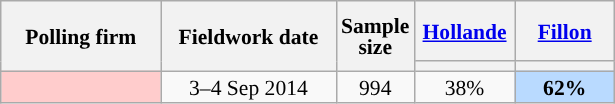<table class="wikitable sortable" style="text-align:center;font-size:90%;line-height:14px;">
<tr style="height:40px;">
<th style="width:100px;" rowspan="2">Polling firm</th>
<th style="width:110px;" rowspan="2">Fieldwork date</th>
<th style="width:35px;" rowspan="2">Sample<br>size</th>
<th class="unsortable" style="width:60px;"><a href='#'>Hollande</a><br></th>
<th class="unsortable" style="width:60px;"><a href='#'>Fillon</a><br></th>
</tr>
<tr>
<th style="background:"></th>
<th style="background:"></th>
</tr>
<tr>
<td style="background:#FFCCCC;"></td>
<td data-sort-value="2014-09-04">3–4 Sep 2014</td>
<td>994</td>
<td>38%</td>
<td style="background:#B9DAFF;"><strong>62%</strong></td>
</tr>
</table>
